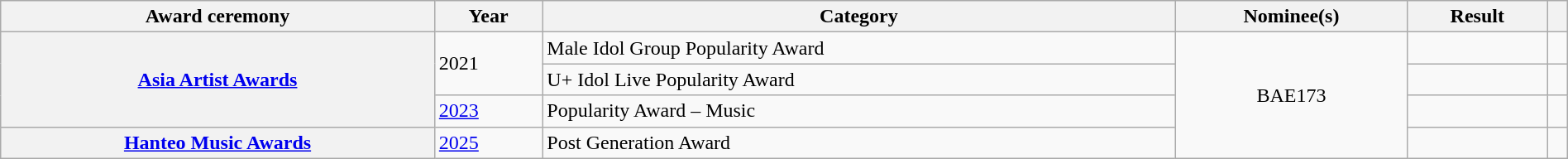<table class="wikitable sortable plainrowheaders" style="width: 100%;">
<tr>
<th scope="col">Award ceremony</th>
<th scope="col">Year</th>
<th scope="col">Category</th>
<th scope="col">Nominee(s)</th>
<th scope="col">Result</th>
<th scope="col" class="unsortable"></th>
</tr>
<tr>
<th rowspan="3" scope="row"><a href='#'>Asia Artist Awards</a></th>
<td rowspan="2">2021</td>
<td>Male Idol Group Popularity Award</td>
<td rowspan="4" align="center">BAE173</td>
<td></td>
<td align=center></td>
</tr>
<tr>
<td>U+ Idol Live Popularity Award</td>
<td></td>
<td align=center></td>
</tr>
<tr>
<td><a href='#'>2023</a></td>
<td>Popularity Award – Music</td>
<td></td>
<td align=center></td>
</tr>
<tr>
<th scope="row"><a href='#'>Hanteo Music Awards</a></th>
<td><a href='#'>2025</a></td>
<td>Post Generation Award</td>
<td></td>
<td align=center></td>
</tr>
</table>
